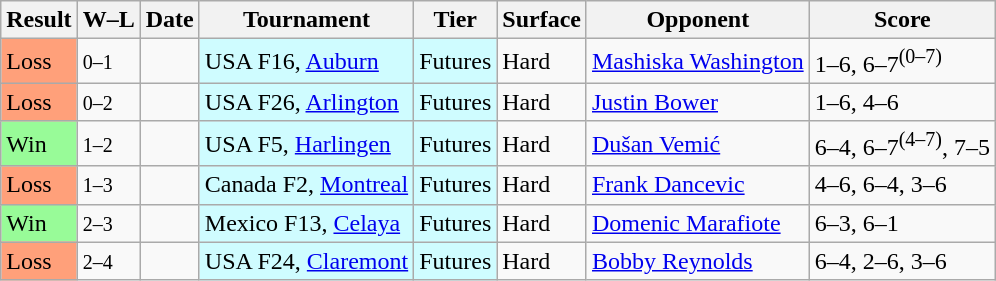<table class="sortable wikitable">
<tr>
<th>Result</th>
<th class="unsortable">W–L</th>
<th>Date</th>
<th>Tournament</th>
<th>Tier</th>
<th>Surface</th>
<th>Opponent</th>
<th class="unsortable">Score</th>
</tr>
<tr>
<td bgcolor=FFA07A>Loss</td>
<td><small>0–1</small></td>
<td></td>
<td bgcolor=cffcff>USA F16, <a href='#'>Auburn</a></td>
<td bgcolor=cffcff>Futures</td>
<td>Hard</td>
<td> <a href='#'>Mashiska Washington</a></td>
<td>1–6, 6–7<sup>(0–7)</sup></td>
</tr>
<tr>
<td bgcolor=FFA07A>Loss</td>
<td><small>0–2</small></td>
<td></td>
<td bgcolor=cffcff>USA F26, <a href='#'>Arlington</a></td>
<td bgcolor=cffcff>Futures</td>
<td>Hard</td>
<td> <a href='#'>Justin Bower</a></td>
<td>1–6, 4–6</td>
</tr>
<tr>
<td bgcolor=98fb98>Win</td>
<td><small>1–2</small></td>
<td></td>
<td bgcolor=cffcff>USA F5, <a href='#'>Harlingen</a></td>
<td bgcolor=cffcff>Futures</td>
<td>Hard</td>
<td> <a href='#'>Dušan Vemić</a></td>
<td>6–4, 6–7<sup>(4–7)</sup>, 7–5</td>
</tr>
<tr>
<td bgcolor=FFA07A>Loss</td>
<td><small>1–3</small></td>
<td></td>
<td bgcolor=cffcff>Canada F2, <a href='#'>Montreal</a></td>
<td bgcolor=cffcff>Futures</td>
<td>Hard</td>
<td> <a href='#'>Frank Dancevic</a></td>
<td>4–6, 6–4, 3–6</td>
</tr>
<tr>
<td bgcolor=98fb98>Win</td>
<td><small>2–3</small></td>
<td></td>
<td bgcolor=cffcff>Mexico F13, <a href='#'>Celaya</a></td>
<td bgcolor=cffcff>Futures</td>
<td>Hard</td>
<td> <a href='#'>Domenic Marafiote</a></td>
<td>6–3, 6–1</td>
</tr>
<tr>
<td bgcolor=FFA07A>Loss</td>
<td><small>2–4</small></td>
<td></td>
<td bgcolor=cffcff>USA F24, <a href='#'>Claremont</a></td>
<td bgcolor=cffcff>Futures</td>
<td>Hard</td>
<td> <a href='#'>Bobby Reynolds</a></td>
<td>6–4, 2–6, 3–6</td>
</tr>
</table>
